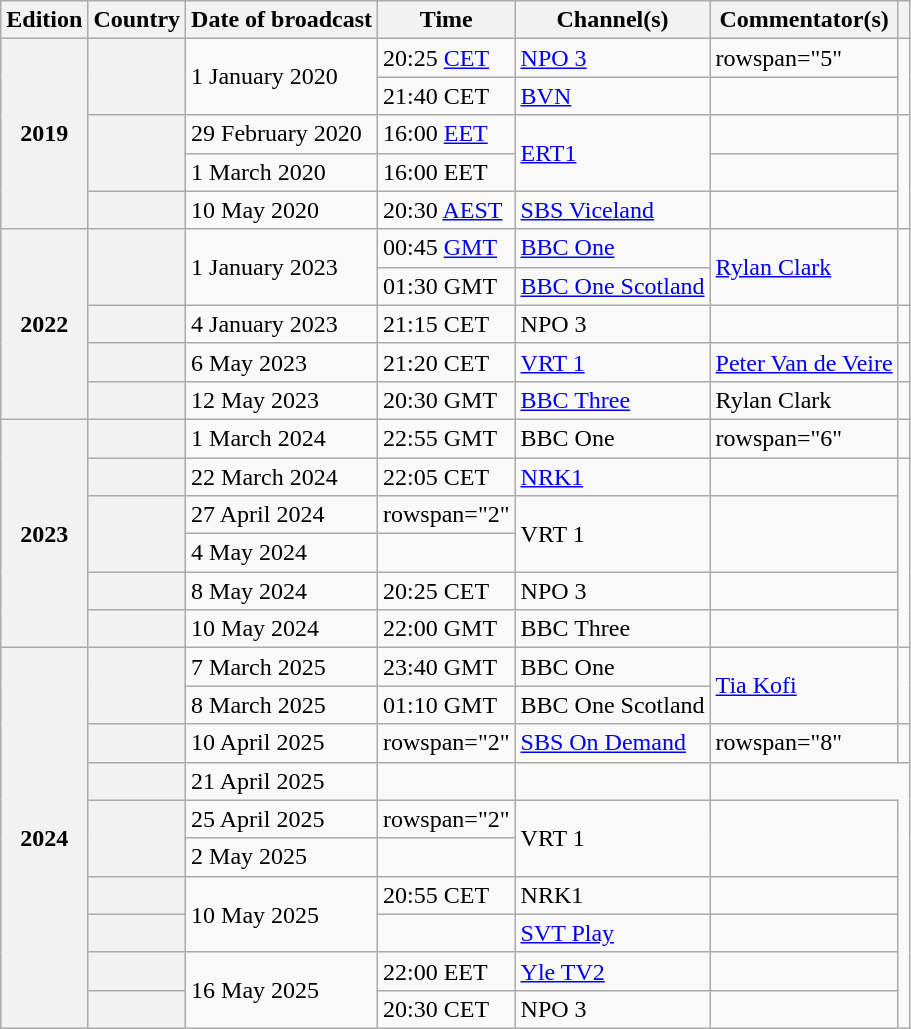<table class="wikitable plainrowheaders sticky-header">
<tr>
<th scope="col">Edition</th>
<th scope="col">Country</th>
<th scope="col">Date of broadcast</th>
<th scope="col">Time</th>
<th scope="col">Channel(s)</th>
<th scope="col">Commentator(s)</th>
<th scope="col"></th>
</tr>
<tr>
<th scope="row" rowspan="5"><strong>2019</strong></th>
<th scope="row" rowspan="2"></th>
<td rowspan="2">1 January 2020</td>
<td>20:25 <a href='#'>CET</a></td>
<td><a href='#'>NPO 3</a></td>
<td>rowspan="5" </td>
<td rowspan="2"></td>
</tr>
<tr>
<td>21:40 CET</td>
<td><a href='#'>BVN</a></td>
</tr>
<tr>
<th scope="row" rowspan="2"></th>
<td>29 February 2020 </td>
<td>16:00 <a href='#'>EET</a></td>
<td rowspan="2"><a href='#'>ERT1</a></td>
<td></td>
</tr>
<tr>
<td>1 March 2020 </td>
<td>16:00 EET</td>
<td></td>
</tr>
<tr>
<th scope="row"></th>
<td>10 May 2020</td>
<td>20:30 <a href='#'>AEST</a></td>
<td><a href='#'>SBS Viceland</a></td>
<td></td>
</tr>
<tr>
<th scope="row" rowspan="5"><strong>2022</strong></th>
<th scope="row" rowspan="2"></th>
<td rowspan="2">1 January 2023</td>
<td>00:45 <a href='#'>GMT</a></td>
<td><a href='#'>BBC One</a></td>
<td rowspan="2"><a href='#'>Rylan Clark</a></td>
<td rowspan="2"></td>
</tr>
<tr>
<td>01:30 GMT</td>
<td><a href='#'>BBC One Scotland</a></td>
</tr>
<tr>
<th scope="row"></th>
<td>4 January 2023</td>
<td>21:15 CET</td>
<td>NPO 3</td>
<td></td>
<td></td>
</tr>
<tr>
<th scope="row"></th>
<td>6 May 2023</td>
<td>21:20 CET</td>
<td><a href='#'>VRT 1</a></td>
<td><a href='#'>Peter Van de Veire</a></td>
<td></td>
</tr>
<tr>
<th scope="row"></th>
<td>12 May 2023</td>
<td>20:30 GMT</td>
<td><a href='#'>BBC Three</a></td>
<td>Rylan Clark</td>
<td></td>
</tr>
<tr>
<th scope="row" rowspan="6"><strong>2023</strong></th>
<th scope="row"></th>
<td>1 March 2024</td>
<td>22:55 GMT</td>
<td>BBC One</td>
<td>rowspan="6" </td>
<td></td>
</tr>
<tr>
<th scope="row"></th>
<td>22 March 2024</td>
<td>22:05 CET</td>
<td><a href='#'>NRK1</a></td>
<td></td>
</tr>
<tr>
<th scope="row" rowspan="2"></th>
<td>27 April 2024 </td>
<td>rowspan="2" </td>
<td rowspan="2">VRT 1</td>
<td rowspan="2"></td>
</tr>
<tr>
<td>4 May 2024 </td>
</tr>
<tr>
<th scope="row"></th>
<td>8 May 2024</td>
<td>20:25 CET</td>
<td>NPO 3</td>
<td></td>
</tr>
<tr>
<th scope="row"></th>
<td>10 May 2024</td>
<td>22:00 GMT</td>
<td>BBC Three</td>
<td></td>
</tr>
<tr>
<th scope="row" rowspan="10"><strong>2024</strong></th>
<th scope="row" rowspan="2"></th>
<td>7 March 2025</td>
<td>23:40 GMT</td>
<td>BBC One</td>
<td rowspan="2"><a href='#'>Tia Kofi</a></td>
<td rowspan="2"></td>
</tr>
<tr>
<td>8 March 2025</td>
<td>01:10 GMT</td>
<td>BBC One Scotland</td>
</tr>
<tr>
<th scope="row"></th>
<td>10 April 2025</td>
<td>rowspan="2" </td>
<td><a href='#'>SBS On Demand</a></td>
<td>rowspan="8" </td>
<td></td>
</tr>
<tr>
<th scope="row"></th>
<td>21 April 2025</td>
<td></td>
<td></td>
</tr>
<tr>
<th scope="row" rowspan="2"></th>
<td>25 April 2025 </td>
<td>rowspan="2" </td>
<td rowspan="2">VRT 1</td>
<td rowspan="2"></td>
</tr>
<tr>
<td>2 May 2025 </td>
</tr>
<tr>
<th scope="row"></th>
<td rowspan="2">10 May 2025</td>
<td>20:55 CET</td>
<td>NRK1</td>
<td></td>
</tr>
<tr>
<th scope="row"></th>
<td></td>
<td><a href='#'>SVT Play</a></td>
<td></td>
</tr>
<tr>
<th scope="row"></th>
<td rowspan="2">16 May 2025</td>
<td>22:00 EET</td>
<td><a href='#'>Yle TV2</a></td>
<td></td>
</tr>
<tr>
<th scope="row"></th>
<td>20:30 CET</td>
<td>NPO 3</td>
<td></td>
</tr>
</table>
